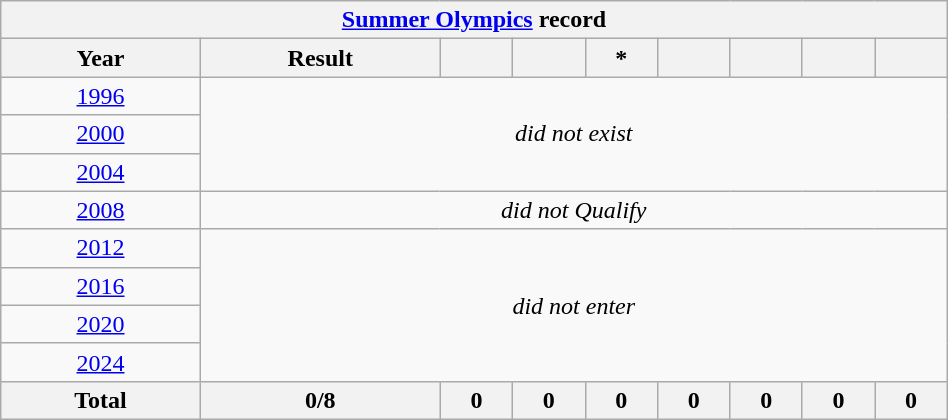<table class="wikitable" style="text-align: center; width:50%;">
<tr>
<th colspan="9"><a href='#'>Summer Olympics</a> record</th>
</tr>
<tr>
<th>Year</th>
<th>Result</th>
<th></th>
<th></th>
<th>*</th>
<th></th>
<th></th>
<th></th>
<th></th>
</tr>
<tr>
<td> <a href='#'>1996</a></td>
<td colspan=8 rowspan=3><em>did not exist</em></td>
</tr>
<tr>
<td> <a href='#'>2000</a></td>
</tr>
<tr>
<td> <a href='#'>2004</a></td>
</tr>
<tr>
<td> <a href='#'>2008</a></td>
<td colspan=8><em>did not Qualify</em></td>
</tr>
<tr>
<td> <a href='#'>2012</a></td>
<td colspan=8 rowspan=4><em>did not enter</em></td>
</tr>
<tr>
<td> <a href='#'>2016</a></td>
</tr>
<tr>
<td> <a href='#'>2020</a></td>
</tr>
<tr>
<td> <a href='#'>2024</a></td>
</tr>
<tr>
<th>Total</th>
<th>0/8</th>
<th>0</th>
<th>0</th>
<th>0</th>
<th>0</th>
<th>0</th>
<th>0</th>
<th>0</th>
</tr>
</table>
